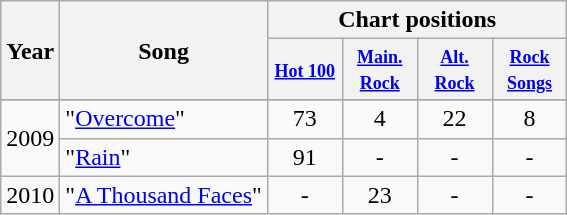<table class="wikitable" style="text-align:center">
<tr>
<th rowspan="2">Year</th>
<th rowspan="2">Song</th>
<th colspan="4">Chart positions</th>
</tr>
<tr>
<th style="width:3em;font-size:90%;"><small><a href='#'>Hot 100</a></small></th>
<th style="width:3em;font-size:90%;"><small><a href='#'>Main. Rock</a></small></th>
<th style="width:3em;font-size:90%;"><small><a href='#'>Alt. Rock</a></small></th>
<th style="width:3em;font-size:90%;"><small><a href='#'>Rock Songs</a></small></th>
</tr>
<tr>
</tr>
<tr style="text-align:center;">
<td rowspan="2">2009</td>
<td style="text-align:left; vertical-align:top;">"<a href='#'>Overcome</a>"</td>
<td>73 </td>
<td>4</td>
<td>22 </td>
<td>8 </td>
</tr>
<tr style="text-align:center;">
<td style="text-align:left; vertical-align:top;">"<a href='#'>Rain</a>"</td>
<td>91 </td>
<td>-</td>
<td>-</td>
<td>-</td>
</tr>
<tr style="text-align:center;">
<td rowspan="1">2010</td>
<td style="text-align:left; vertical-align:top;">"<a href='#'>A Thousand Faces</a>"</td>
<td>-</td>
<td>23</td>
<td>-</td>
<td>-</td>
</tr>
</table>
